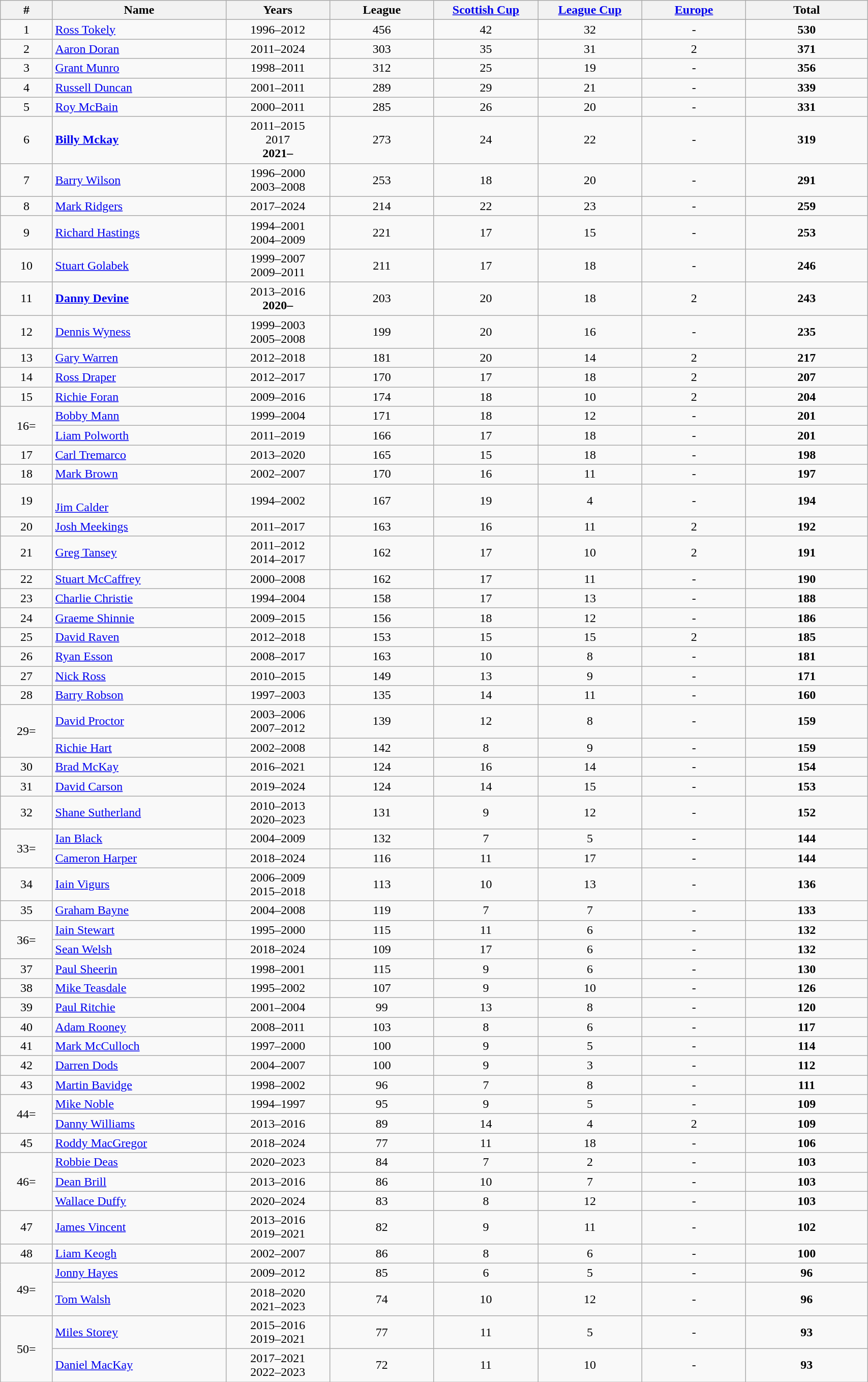<table class="wikitable sortable" style="text-align:center; width:90%;">
<tr>
<th width="6%">#</th>
<th width="20%">Name</th>
<th width="12%">Years</th>
<th width="12%">League</th>
<th width="12%"><a href='#'>Scottish Cup</a></th>
<th width="12%"><a href='#'>League Cup</a></th>
<th width="12%"><a href='#'>Europe</a></th>
<th width="14%">Total</th>
</tr>
<tr>
<td>1</td>
<td align="left"> <a href='#'>Ross Tokely</a></td>
<td>1996–2012</td>
<td>456</td>
<td>42</td>
<td>32</td>
<td>-</td>
<td><strong>530</strong></td>
</tr>
<tr>
<td>2</td>
<td align="left"> <a href='#'>Aaron Doran</a></td>
<td>2011–2024</td>
<td>303</td>
<td>35</td>
<td>31</td>
<td>2</td>
<td><strong>371</strong></td>
</tr>
<tr>
<td>3</td>
<td align="left"> <a href='#'>Grant Munro</a></td>
<td>1998–2011</td>
<td>312</td>
<td>25</td>
<td>19</td>
<td>-</td>
<td><strong>356</strong></td>
</tr>
<tr>
<td>4</td>
<td align="left"> <a href='#'>Russell Duncan</a></td>
<td>2001–2011</td>
<td>289</td>
<td>29</td>
<td>21</td>
<td>-</td>
<td><strong>339</strong></td>
</tr>
<tr>
<td>5</td>
<td align="left"> <a href='#'>Roy McBain</a></td>
<td>2000–2011</td>
<td>285</td>
<td>26</td>
<td>20</td>
<td>-</td>
<td><strong>331</strong></td>
</tr>
<tr>
<td>6</td>
<td align="left"> <strong><a href='#'>Billy Mckay</a></strong></td>
<td>2011–2015<br>2017<br><strong>2021–</strong></td>
<td>273</td>
<td>24</td>
<td>22</td>
<td>-</td>
<td><strong>319</strong></td>
</tr>
<tr>
<td>7</td>
<td align="left"> <a href='#'>Barry Wilson</a></td>
<td>1996–2000<br>2003–2008</td>
<td>253</td>
<td>18</td>
<td>20</td>
<td>-</td>
<td><strong>291</strong></td>
</tr>
<tr>
<td>8</td>
<td align="left"> <a href='#'>Mark Ridgers</a></td>
<td>2017–2024</td>
<td>214</td>
<td>22</td>
<td>23</td>
<td>-</td>
<td><strong>259</strong></td>
</tr>
<tr>
<td>9</td>
<td align="left"> <a href='#'>Richard Hastings</a></td>
<td>1994–2001<br>2004–2009</td>
<td>221</td>
<td>17</td>
<td>15</td>
<td>-</td>
<td><strong>253</strong></td>
</tr>
<tr>
<td>10</td>
<td align="left"> <a href='#'>Stuart Golabek</a></td>
<td>1999–2007<br>2009–2011</td>
<td>211</td>
<td>17</td>
<td>18</td>
<td>-</td>
<td><strong>246</strong></td>
</tr>
<tr>
<td>11</td>
<td align="left"><strong> <a href='#'>Danny Devine</a></strong></td>
<td>2013–2016<br><strong>2020–</strong></td>
<td>203</td>
<td>20</td>
<td>18</td>
<td>2</td>
<td><strong>243</strong></td>
</tr>
<tr>
<td>12</td>
<td align="left"> <a href='#'>Dennis Wyness</a></td>
<td>1999–2003<br>2005–2008</td>
<td>199</td>
<td>20</td>
<td>16</td>
<td>-</td>
<td><strong>235</strong></td>
</tr>
<tr>
<td>13</td>
<td align="left"> <a href='#'>Gary Warren</a></td>
<td>2012–2018</td>
<td>181</td>
<td>20</td>
<td>14</td>
<td>2</td>
<td><strong>217</strong></td>
</tr>
<tr>
<td>14</td>
<td align="left"> <a href='#'>Ross Draper</a></td>
<td>2012–2017</td>
<td>170</td>
<td>17</td>
<td>18</td>
<td>2</td>
<td><strong>207</strong></td>
</tr>
<tr>
<td>15</td>
<td align="left"> <a href='#'>Richie Foran</a></td>
<td>2009–2016</td>
<td>174</td>
<td>18</td>
<td>10</td>
<td>2</td>
<td><strong>204</strong></td>
</tr>
<tr>
<td rowspan="2">16=</td>
<td align="left"> <a href='#'>Bobby Mann</a></td>
<td>1999–2004</td>
<td>171</td>
<td>18</td>
<td>12</td>
<td>-</td>
<td><strong>201</strong></td>
</tr>
<tr>
<td align="left"> <a href='#'>Liam Polworth</a></td>
<td>2011–2019</td>
<td>166</td>
<td>17</td>
<td>18</td>
<td>-</td>
<td><strong>201</strong></td>
</tr>
<tr>
<td>17</td>
<td align="left"> <a href='#'>Carl Tremarco</a></td>
<td>2013–2020</td>
<td>165</td>
<td>15</td>
<td>18</td>
<td>-</td>
<td><strong>198</strong></td>
</tr>
<tr>
<td>18</td>
<td align="left"> <a href='#'>Mark Brown</a></td>
<td>2002–2007</td>
<td>170</td>
<td>16</td>
<td>11</td>
<td>-</td>
<td><strong>197</strong></td>
</tr>
<tr>
<td>19</td>
<td align="left"><br> <a href='#'>Jim Calder</a></td>
<td>1994–2002</td>
<td>167</td>
<td>19</td>
<td>4</td>
<td>-</td>
<td><strong>194</strong></td>
</tr>
<tr>
<td>20</td>
<td align="left"> <a href='#'>Josh Meekings</a></td>
<td>2011–2017</td>
<td>163</td>
<td>16</td>
<td>11</td>
<td>2</td>
<td><strong>192</strong></td>
</tr>
<tr>
<td>21</td>
<td align="left"> <a href='#'>Greg Tansey</a></td>
<td>2011–2012<br>2014–2017</td>
<td>162</td>
<td>17</td>
<td>10</td>
<td>2</td>
<td><strong>191</strong></td>
</tr>
<tr>
<td>22</td>
<td align="left"> <a href='#'>Stuart McCaffrey</a></td>
<td>2000–2008</td>
<td>162</td>
<td>17</td>
<td>11</td>
<td>-</td>
<td><strong>190</strong></td>
</tr>
<tr>
<td>23</td>
<td align="left"> <a href='#'>Charlie Christie</a></td>
<td>1994–2004</td>
<td>158</td>
<td>17</td>
<td>13</td>
<td>-</td>
<td><strong>188</strong></td>
</tr>
<tr>
<td>24</td>
<td align="left"> <a href='#'>Graeme Shinnie</a></td>
<td>2009–2015</td>
<td>156</td>
<td>18</td>
<td>12</td>
<td>-</td>
<td><strong>186</strong></td>
</tr>
<tr>
<td>25</td>
<td align="left"> <a href='#'>David Raven</a></td>
<td>2012–2018</td>
<td>153</td>
<td>15</td>
<td>15</td>
<td>2</td>
<td><strong>185</strong></td>
</tr>
<tr>
<td>26</td>
<td align="left"> <a href='#'>Ryan Esson</a></td>
<td>2008–2017</td>
<td>163</td>
<td>10</td>
<td>8</td>
<td>-</td>
<td><strong>181</strong></td>
</tr>
<tr>
<td>27</td>
<td align="left"> <a href='#'>Nick Ross</a></td>
<td>2010–2015</td>
<td>149</td>
<td>13</td>
<td>9</td>
<td>-</td>
<td><strong>171</strong></td>
</tr>
<tr>
<td>28</td>
<td align="left"> <a href='#'>Barry Robson</a></td>
<td>1997–2003</td>
<td>135</td>
<td>14</td>
<td>11</td>
<td>-</td>
<td><strong>160</strong></td>
</tr>
<tr>
<td rowspan="2">29=</td>
<td align="left"> <a href='#'>David Proctor</a></td>
<td>2003–2006<br>2007–2012</td>
<td>139</td>
<td>12</td>
<td>8</td>
<td>-</td>
<td><strong>159</strong></td>
</tr>
<tr>
<td align="left"> <a href='#'>Richie Hart</a></td>
<td>2002–2008</td>
<td>142</td>
<td>8</td>
<td>9</td>
<td>-</td>
<td><strong>159</strong></td>
</tr>
<tr>
<td>30</td>
<td align="left"> <a href='#'>Brad McKay</a></td>
<td>2016–2021</td>
<td>124</td>
<td>16</td>
<td>14</td>
<td>-</td>
<td><strong>154</strong></td>
</tr>
<tr>
<td>31</td>
<td align="left"> <a href='#'>David Carson</a></td>
<td>2019–2024</td>
<td>124</td>
<td>14</td>
<td>15</td>
<td>-</td>
<td><strong>153</strong></td>
</tr>
<tr>
<td>32</td>
<td align="left"> <a href='#'>Shane Sutherland</a></td>
<td>2010–2013<br>2020–2023</td>
<td>131</td>
<td>9</td>
<td>12</td>
<td>-</td>
<td><strong>152</strong></td>
</tr>
<tr>
<td rowspan="2">33=</td>
<td align="left"> <a href='#'>Ian Black</a></td>
<td>2004–2009</td>
<td>132</td>
<td>7</td>
<td>5</td>
<td>-</td>
<td><strong>144</strong></td>
</tr>
<tr>
<td align="left"> <a href='#'>Cameron Harper</a></td>
<td>2018–2024</td>
<td>116</td>
<td>11</td>
<td>17</td>
<td>-</td>
<td><strong>144</strong></td>
</tr>
<tr>
<td>34</td>
<td align="left"> <a href='#'>Iain Vigurs</a></td>
<td>2006–2009<br>2015–2018</td>
<td>113</td>
<td>10</td>
<td>13</td>
<td>-</td>
<td><strong>136</strong></td>
</tr>
<tr>
<td>35</td>
<td align="left"> <a href='#'>Graham Bayne</a></td>
<td>2004–2008</td>
<td>119</td>
<td>7</td>
<td>7</td>
<td>-</td>
<td><strong>133</strong></td>
</tr>
<tr>
<td rowspan="2">36=</td>
<td align="left"> <a href='#'>Iain Stewart</a></td>
<td>1995–2000</td>
<td>115</td>
<td>11</td>
<td>6</td>
<td>-</td>
<td><strong>132</strong></td>
</tr>
<tr>
<td align="left"> <a href='#'>Sean Welsh</a></td>
<td>2018–2024</td>
<td>109</td>
<td>17</td>
<td>6</td>
<td>-</td>
<td><strong>132</strong></td>
</tr>
<tr>
<td>37</td>
<td align="left"> <a href='#'>Paul Sheerin</a></td>
<td>1998–2001</td>
<td>115</td>
<td>9</td>
<td>6</td>
<td>-</td>
<td><strong>130</strong></td>
</tr>
<tr>
<td>38</td>
<td align="left"> <a href='#'>Mike Teasdale</a></td>
<td>1995–2002</td>
<td>107</td>
<td>9</td>
<td>10</td>
<td>-</td>
<td><strong>126</strong></td>
</tr>
<tr>
<td>39</td>
<td align="left"> <a href='#'>Paul Ritchie</a></td>
<td>2001–2004</td>
<td>99</td>
<td>13</td>
<td>8</td>
<td>-</td>
<td><strong>120</strong></td>
</tr>
<tr>
<td>40</td>
<td align="left"> <a href='#'>Adam Rooney</a></td>
<td>2008–2011</td>
<td>103</td>
<td>8</td>
<td>6</td>
<td>-</td>
<td><strong>117</strong></td>
</tr>
<tr>
<td>41</td>
<td align="left"> <a href='#'>Mark McCulloch</a></td>
<td>1997–2000</td>
<td>100</td>
<td>9</td>
<td>5</td>
<td>-</td>
<td><strong>114</strong></td>
</tr>
<tr>
<td>42</td>
<td align="left"> <a href='#'>Darren Dods</a></td>
<td>2004–2007</td>
<td>100</td>
<td>9</td>
<td>3</td>
<td>-</td>
<td><strong>112</strong></td>
</tr>
<tr>
<td>43</td>
<td align="left"> <a href='#'>Martin Bavidge</a></td>
<td>1998–2002</td>
<td>96</td>
<td>7</td>
<td>8</td>
<td>-</td>
<td><strong>111</strong></td>
</tr>
<tr>
<td rowspan="2">44=</td>
<td align="left"> <a href='#'>Mike Noble</a></td>
<td>1994–1997</td>
<td>95</td>
<td>9</td>
<td>5</td>
<td>-</td>
<td><strong>109</strong></td>
</tr>
<tr>
<td align="left"> <a href='#'>Danny Williams</a></td>
<td>2013–2016</td>
<td>89</td>
<td>14</td>
<td>4</td>
<td>2</td>
<td><strong>109</strong></td>
</tr>
<tr>
<td>45</td>
<td align="left"> <a href='#'>Roddy MacGregor</a></td>
<td>2018–2024</td>
<td>77</td>
<td>11</td>
<td>18</td>
<td>-</td>
<td><strong>106</strong></td>
</tr>
<tr>
<td rowspan="3">46=</td>
<td align="left"> <a href='#'>Robbie Deas</a></td>
<td>2020–2023</td>
<td>84</td>
<td>7</td>
<td>2</td>
<td>-</td>
<td><strong>103</strong></td>
</tr>
<tr>
<td align="left"> <a href='#'>Dean Brill</a></td>
<td>2013–2016</td>
<td>86</td>
<td>10</td>
<td>7</td>
<td>-</td>
<td><strong>103</strong></td>
</tr>
<tr>
<td align="left"> <a href='#'>Wallace Duffy</a></td>
<td>2020–2024</td>
<td>83</td>
<td>8</td>
<td>12</td>
<td>-</td>
<td><strong>103</strong></td>
</tr>
<tr>
<td>47</td>
<td align="left"> <a href='#'>James Vincent</a></td>
<td>2013–2016<br>2019–2021</td>
<td>82</td>
<td>9</td>
<td>11</td>
<td>-</td>
<td><strong>102</strong></td>
</tr>
<tr>
<td>48</td>
<td align="left"> <a href='#'>Liam Keogh</a></td>
<td>2002–2007</td>
<td>86</td>
<td>8</td>
<td>6</td>
<td>-</td>
<td><strong>100</strong></td>
</tr>
<tr>
<td rowspan="2">49=</td>
<td align="left"> <a href='#'>Jonny Hayes</a></td>
<td>2009–2012</td>
<td>85</td>
<td>6</td>
<td>5</td>
<td>-</td>
<td><strong>96</strong></td>
</tr>
<tr>
<td align="left"> <a href='#'>Tom Walsh</a></td>
<td>2018–2020<br>2021–2023</td>
<td>74</td>
<td>10</td>
<td>12</td>
<td>-</td>
<td><strong>96</strong></td>
</tr>
<tr>
<td rowspan="2">50=</td>
<td align="left"> <a href='#'>Miles Storey</a></td>
<td>2015–2016<br>2019–2021</td>
<td>77</td>
<td>11</td>
<td>5</td>
<td>-</td>
<td><strong>93</strong></td>
</tr>
<tr>
<td align="left"> <a href='#'>Daniel MacKay</a></td>
<td>2017–2021<br>2022–2023</td>
<td>72</td>
<td>11</td>
<td>10</td>
<td>-</td>
<td><strong>93</strong></td>
</tr>
</table>
